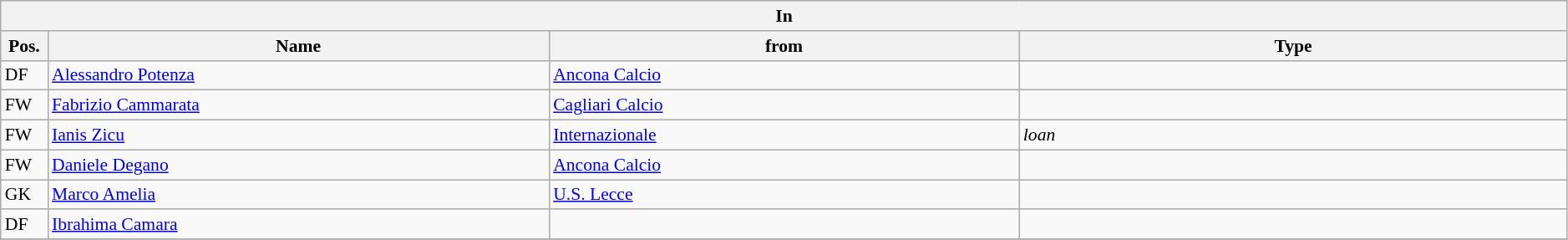<table class="wikitable" style="font-size:90%;width:99%;">
<tr>
<th colspan="4">In</th>
</tr>
<tr>
<th width=3%>Pos.</th>
<th width=32%>Name</th>
<th width=30%>from</th>
<th width=35%>Type</th>
</tr>
<tr>
<td>DF</td>
<td><a href='#'>Alessandro Potenza</a></td>
<td><a href='#'>Ancona Calcio</a></td>
<td></td>
</tr>
<tr>
<td>FW</td>
<td><a href='#'>Fabrizio Cammarata</a></td>
<td><a href='#'>Cagliari Calcio</a></td>
<td></td>
</tr>
<tr>
<td>FW</td>
<td><a href='#'>Ianis Zicu</a></td>
<td><a href='#'>Internazionale</a></td>
<td><em>loan</em></td>
</tr>
<tr>
<td>FW</td>
<td><a href='#'>Daniele Degano</a></td>
<td><a href='#'>Ancona Calcio</a></td>
<td></td>
</tr>
<tr>
<td>GK</td>
<td><a href='#'>Marco Amelia</a></td>
<td><a href='#'>U.S. Lecce</a></td>
<td></td>
</tr>
<tr>
<td>DF</td>
<td><a href='#'>Ibrahima Camara</a></td>
<td></td>
<td></td>
</tr>
<tr>
</tr>
</table>
